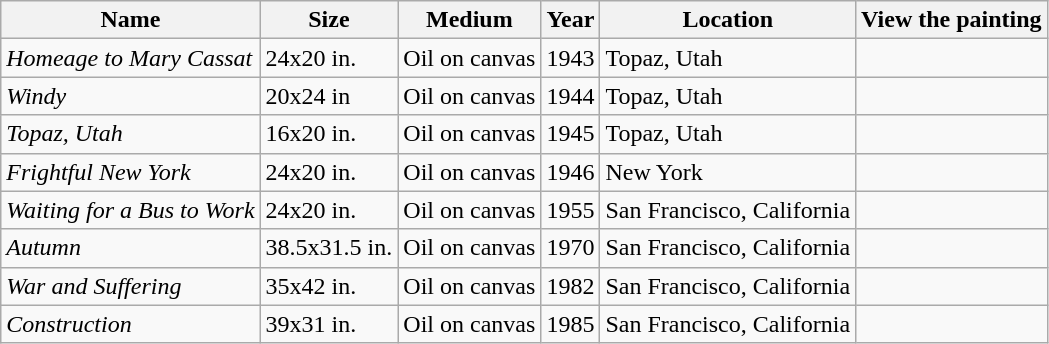<table class="wikitable">
<tr>
<th>Name</th>
<th>Size</th>
<th>Medium</th>
<th>Year</th>
<th>Location</th>
<th>View the painting</th>
</tr>
<tr>
<td><em>Homeage to Mary Cassat</em></td>
<td>24x20 in.</td>
<td>Oil on canvas</td>
<td>1943</td>
<td>Topaz, Utah</td>
<td></td>
</tr>
<tr>
<td><em>Windy</em></td>
<td>20x24 in</td>
<td>Oil on canvas</td>
<td>1944</td>
<td>Topaz, Utah</td>
<td></td>
</tr>
<tr>
<td><em>Topaz, Utah</em></td>
<td>16x20 in.</td>
<td>Oil on canvas</td>
<td>1945</td>
<td>Topaz, Utah</td>
<td></td>
</tr>
<tr>
<td><em>Frightful New York</em></td>
<td>24x20 in.</td>
<td>Oil on canvas</td>
<td>1946</td>
<td>New York</td>
<td></td>
</tr>
<tr>
<td><em>Waiting for a Bus to Work</em></td>
<td>24x20 in.</td>
<td>Oil on canvas</td>
<td>1955</td>
<td>San Francisco, California</td>
<td></td>
</tr>
<tr>
<td><em>Autumn</em></td>
<td>38.5x31.5 in.</td>
<td>Oil on canvas</td>
<td>1970</td>
<td>San Francisco, California</td>
<td></td>
</tr>
<tr>
<td><em>War and Suffering</em></td>
<td>35x42 in.</td>
<td>Oil on canvas</td>
<td>1982</td>
<td>San Francisco, California</td>
<td></td>
</tr>
<tr>
<td><em>Construction</em></td>
<td>39x31 in.</td>
<td>Oil on canvas</td>
<td>1985</td>
<td>San Francisco, California</td>
<td></td>
</tr>
</table>
